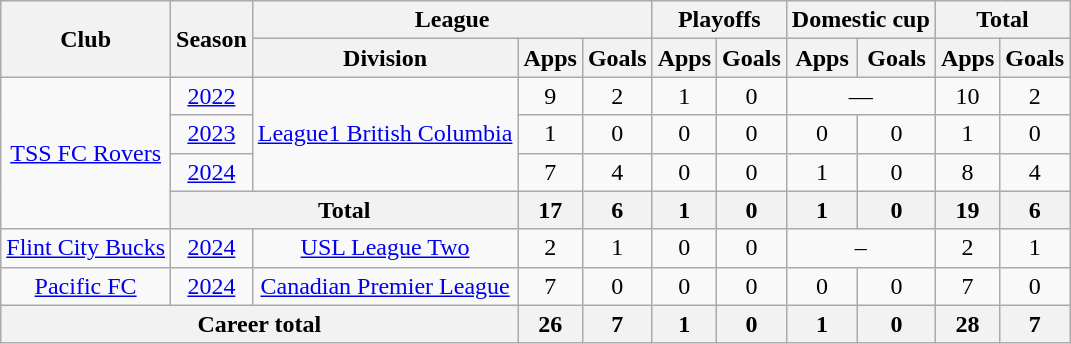<table class="wikitable" style="text-align:center">
<tr>
<th rowspan="2">Club</th>
<th rowspan="2">Season</th>
<th colspan="3">League</th>
<th colspan="2">Playoffs</th>
<th colspan="2">Domestic cup</th>
<th colspan="2">Total</th>
</tr>
<tr>
<th>Division</th>
<th>Apps</th>
<th>Goals</th>
<th>Apps</th>
<th>Goals</th>
<th>Apps</th>
<th>Goals</th>
<th>Apps</th>
<th>Goals</th>
</tr>
<tr>
<td rowspan=4><a href='#'>TSS FC Rovers</a></td>
<td><a href='#'>2022</a></td>
<td rowspan=3><a href='#'>League1 British Columbia</a></td>
<td>9</td>
<td>2</td>
<td>1</td>
<td>0</td>
<td colspan="2">—</td>
<td>10</td>
<td>2</td>
</tr>
<tr>
<td><a href='#'>2023</a></td>
<td>1</td>
<td>0</td>
<td>0</td>
<td>0</td>
<td>0</td>
<td>0</td>
<td>1</td>
<td>0</td>
</tr>
<tr>
<td><a href='#'>2024</a></td>
<td>7</td>
<td>4</td>
<td>0</td>
<td>0</td>
<td>1</td>
<td>0</td>
<td>8</td>
<td>4</td>
</tr>
<tr>
<th colspan="2">Total</th>
<th>17</th>
<th>6</th>
<th>1</th>
<th>0</th>
<th>1</th>
<th>0</th>
<th>19</th>
<th>6</th>
</tr>
<tr>
<td><a href='#'>Flint City Bucks</a></td>
<td><a href='#'>2024</a></td>
<td><a href='#'>USL League Two</a></td>
<td>2</td>
<td>1</td>
<td>0</td>
<td>0</td>
<td colspan="2">–</td>
<td>2</td>
<td>1</td>
</tr>
<tr>
<td><a href='#'>Pacific FC</a></td>
<td><a href='#'>2024</a></td>
<td><a href='#'>Canadian Premier League</a></td>
<td>7</td>
<td>0</td>
<td>0</td>
<td>0</td>
<td>0</td>
<td>0</td>
<td>7</td>
<td>0</td>
</tr>
<tr>
<th colspan="3">Career total</th>
<th>26</th>
<th>7</th>
<th>1</th>
<th>0</th>
<th>1</th>
<th>0</th>
<th>28</th>
<th>7</th>
</tr>
</table>
